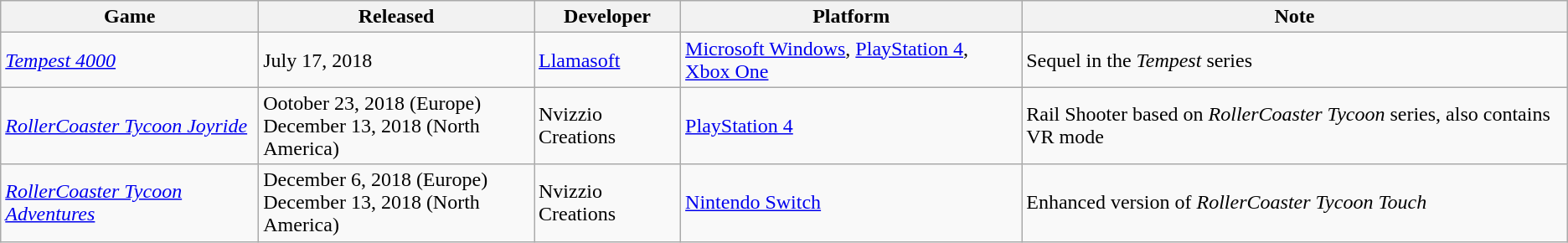<table class="wikitable sortable">
<tr>
<th>Game</th>
<th>Released</th>
<th>Developer</th>
<th>Platform</th>
<th>Note</th>
</tr>
<tr>
<td><em><a href='#'>Tempest 4000</a></em></td>
<td>July 17, 2018</td>
<td><a href='#'>Llamasoft</a></td>
<td><a href='#'>Microsoft Windows</a>, <a href='#'>PlayStation 4</a>, <a href='#'>Xbox One</a></td>
<td>Sequel in the <em>Tempest</em> series</td>
</tr>
<tr>
<td><em><a href='#'>RollerCoaster Tycoon Joyride</a></em></td>
<td>Ootober 23, 2018 (Europe)<br>December 13, 2018 (North America)</td>
<td>Nvizzio Creations</td>
<td><a href='#'>PlayStation 4</a></td>
<td>Rail Shooter based on <em>RollerCoaster Tycoon</em> series, also contains VR mode</td>
</tr>
<tr>
<td><em><a href='#'>RollerCoaster Tycoon Adventures</a></em></td>
<td>December 6, 2018 (Europe)<br>December 13, 2018 (North America)</td>
<td>Nvizzio Creations</td>
<td><a href='#'>Nintendo Switch</a></td>
<td>Enhanced version of <em>RollerCoaster Tycoon Touch</em></td>
</tr>
</table>
